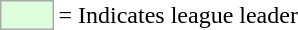<table>
<tr>
<td style="background:#DDFFDD; border:1px solid #aaa; width:2em;"></td>
<td>= Indicates league leader</td>
</tr>
</table>
